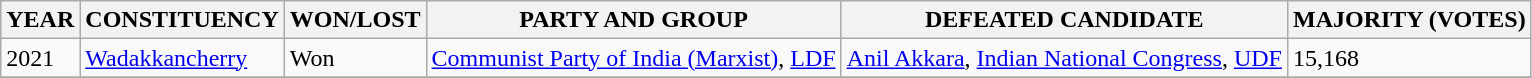<table class="wikitable">
<tr>
<th>YEAR</th>
<th>CONSTITUENCY</th>
<th>WON/LOST</th>
<th>PARTY AND GROUP</th>
<th>DEFEATED CANDIDATE</th>
<th>MAJORITY (VOTES)</th>
</tr>
<tr>
<td>2021</td>
<td><a href='#'>Wadakkancherry</a></td>
<td>Won</td>
<td><a href='#'>Communist Party of India (Marxist)</a>, <a href='#'>LDF</a></td>
<td><a href='#'>Anil Akkara</a>, <a href='#'>Indian National Congress</a>, <a href='#'>UDF</a></td>
<td>15,168</td>
</tr>
<tr>
</tr>
</table>
